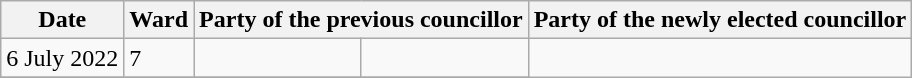<table class="wikitable">
<tr>
<th>Date</th>
<th>Ward</th>
<th colspan=2>Party of the previous councillor</th>
<th colspan=2>Party of the newly elected councillor</th>
</tr>
<tr>
<td>6 July 2022</td>
<td>7</td>
<td></td>
<td></td>
</tr>
<tr>
</tr>
</table>
